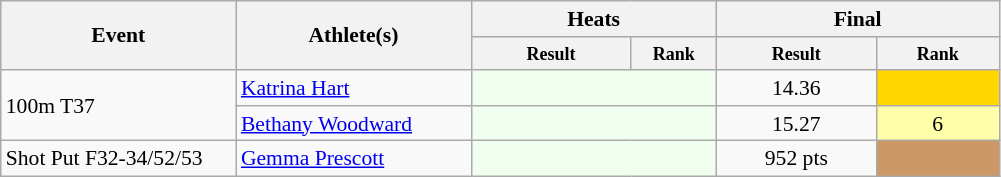<table class=wikitable style="font-size:90%">
<tr>
<th rowspan="2" style="width:150px;">Event</th>
<th rowspan="2" style="width:150px;">Athlete(s)</th>
<th colspan="2" style="width:150px;">Heats</th>
<th colspan="2" style="width:175px;">Final</th>
</tr>
<tr>
<th style="line-height:1em; width:100px;"><small>Result</small></th>
<th style="line-height:1em; width:50px;"><small>Rank</small></th>
<th style="line-height:1em; width:100px;"><small>Result</small></th>
<th style="line-height:1em; width:75px;"><small>Rank</small></th>
</tr>
<tr>
<td rowspan=2>100m T37</td>
<td><a href='#'>Katrina Hart</a></td>
<td colspan="2" style="background:honeydew;"></td>
<td style="text-align:center;">14.36</td>
<td style="text-align:center; background:gold;"></td>
</tr>
<tr>
<td><a href='#'>Bethany Woodward</a></td>
<td colspan="2" style="background:honeydew;"></td>
<td style="text-align:center;">15.27</td>
<td style="text-align:center; background:#ffa;">6</td>
</tr>
<tr>
<td>Shot Put F32-34/52/53</td>
<td><a href='#'>Gemma Prescott</a></td>
<td style="background:honeydew;" colspan="2"></td>
<td style="text-align:center;">952 pts</td>
<td style="text-align:center; background:#c96;"></td>
</tr>
</table>
